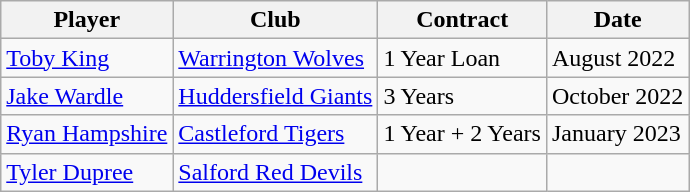<table class="wikitable">
<tr>
<th>Player</th>
<th>Club</th>
<th>Contract</th>
<th>Date</th>
</tr>
<tr>
<td> <a href='#'>Toby King</a></td>
<td> <a href='#'>Warrington Wolves</a></td>
<td>1 Year Loan</td>
<td>August 2022</td>
</tr>
<tr>
<td> <a href='#'>Jake Wardle</a></td>
<td> <a href='#'>Huddersfield Giants</a></td>
<td>3 Years</td>
<td>October 2022</td>
</tr>
<tr>
<td> <a href='#'>Ryan Hampshire</a></td>
<td> <a href='#'>Castleford Tigers</a></td>
<td>1 Year + 2 Years</td>
<td>January 2023</td>
</tr>
<tr>
<td> <a href='#'>Tyler Dupree</a></td>
<td> <a href='#'>Salford Red Devils</a></td>
<td></td>
<td></td>
</tr>
</table>
